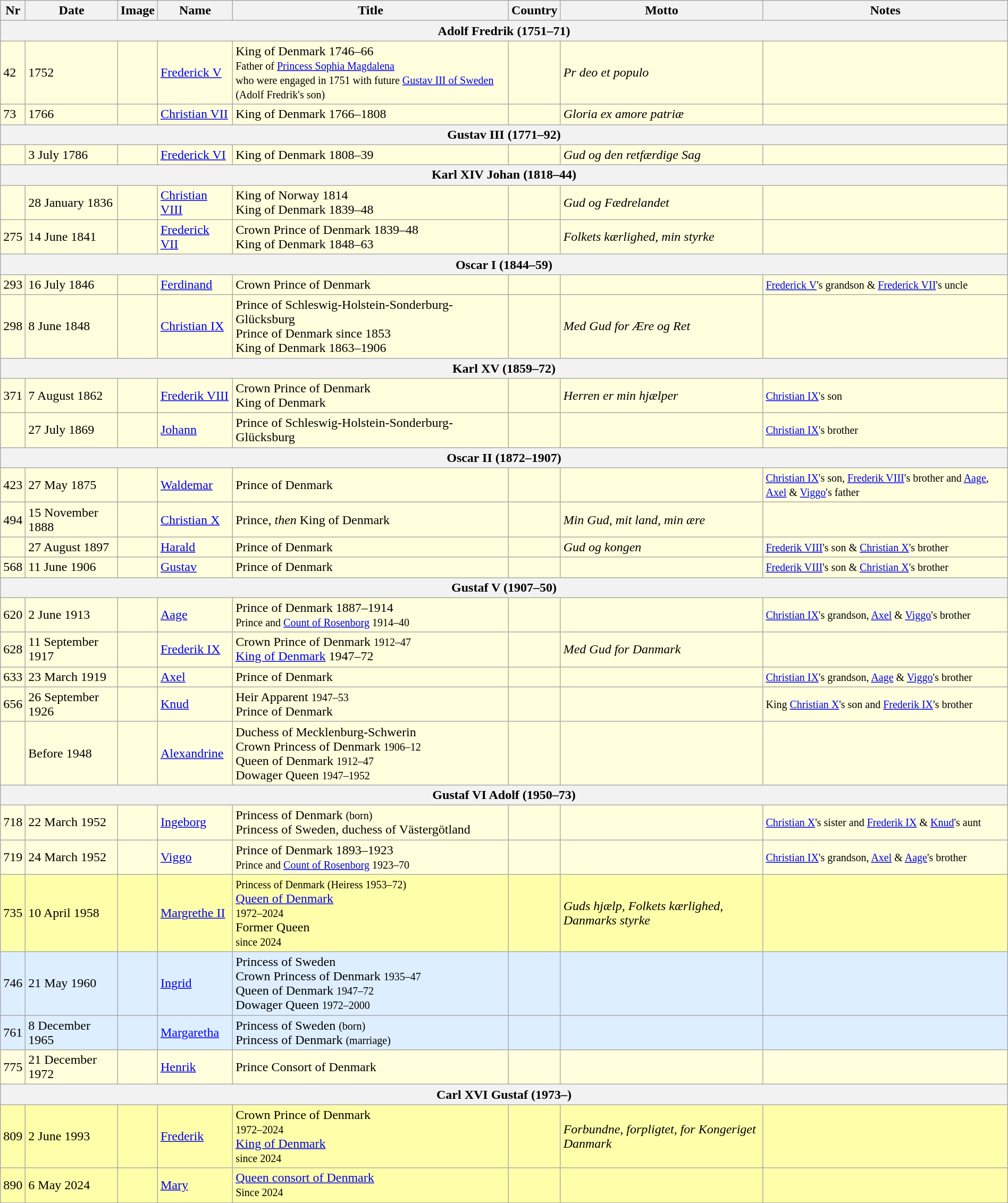<table class="wikitable" width=100%>
<tr>
<th>Nr</th>
<th>Date</th>
<th>Image</th>
<th>Name</th>
<th>Title</th>
<th>Country</th>
<th>Motto</th>
<th>Notes</th>
</tr>
<tr>
<th colspan=8>Adolf Fredrik (1751–71)</th>
</tr>
<tr bgcolor="#FFFFDD">
<td>42</td>
<td>1752</td>
<td></td>
<td><a href='#'>Frederick V</a></td>
<td>King of Denmark 1746–66<br> <small>Father of <a href='#'>Princess Sophia Magdalena</a><br>who were engaged in 1751 with future <a href='#'>Gustav III of Sweden</a> (Adolf Fredrik's son)</small></td>
<td></td>
<td><em>Pr deo et populo</em></td>
<td></td>
</tr>
<tr bgcolor="#FFFFDD">
<td>73</td>
<td>1766</td>
<td></td>
<td><a href='#'>Christian VII</a></td>
<td>King of Denmark 1766–1808</td>
<td></td>
<td><em>Gloria ex amore patriæ</em></td>
<td></td>
</tr>
<tr>
<th colspan=8>Gustav III (1771–92)</th>
</tr>
<tr bgcolor="#FFFFDD">
<td></td>
<td>3 July 1786</td>
<td></td>
<td><a href='#'>Frederick VI</a></td>
<td>King of Denmark 1808–39</td>
<td></td>
<td><em>Gud og den retfærdige Sag</em></td>
<td></td>
</tr>
<tr>
<th colspan=8>Karl XIV Johan (1818–44)</th>
</tr>
<tr bgcolor="#FFFFDD">
<td></td>
<td>28 January 1836</td>
<td></td>
<td><a href='#'>Christian VIII</a></td>
<td>King of Norway 1814<br>King of Denmark 1839–48</td>
<td></td>
<td><em>Gud og Fædrelandet</em></td>
<td></td>
</tr>
<tr bgcolor="#FFFFDD">
<td>275</td>
<td>14 June 1841</td>
<td></td>
<td><a href='#'>Frederick VII</a></td>
<td>Crown Prince of Denmark 1839–48<br>King of Denmark 1848–63</td>
<td></td>
<td><em>Folkets kærlighed, min styrke</em></td>
<td></td>
</tr>
<tr>
<th colspan=8>Oscar I (1844–59)</th>
</tr>
<tr bgcolor="#FFFFDD">
<td>293</td>
<td>16 July 1846</td>
<td></td>
<td><a href='#'>Ferdinand</a></td>
<td>Crown Prince of Denmark</td>
<td></td>
<td></td>
<td><small><a href='#'>Frederick V</a>'s grandson & <a href='#'>Frederick VII</a>'s uncle</small></td>
</tr>
<tr bgcolor="#FFFFDD">
<td>298</td>
<td>8 June 1848</td>
<td></td>
<td><a href='#'>Christian IX</a></td>
<td>Prince of Schleswig-Holstein-Sonderburg-Glücksburg<br>Prince of Denmark since 1853<br>King of Denmark 1863–1906</td>
<td></td>
<td><em>Med Gud for Ære og Ret</em></td>
<td></td>
</tr>
<tr>
<th colspan=8>Karl XV (1859–72)</th>
</tr>
<tr bgcolor="#FFFFDD">
<td>371</td>
<td>7 August 1862</td>
<td></td>
<td><a href='#'>Frederik VIII</a></td>
<td>Crown Prince of Denmark <br> King of Denmark</td>
<td></td>
<td><em>Herren er min hjælper</em></td>
<td><small><a href='#'>Christian IX</a>'s son</small></td>
</tr>
<tr bgcolor="#FFFFDD">
<td></td>
<td>27 July 1869</td>
<td></td>
<td><a href='#'>Johann</a></td>
<td>Prince of Schleswig-Holstein-Sonderburg-Glücksburg</td>
<td></td>
<td></td>
<td><small><a href='#'>Christian IX</a>'s brother</small></td>
</tr>
<tr>
<th colspan=8>Oscar II (1872–1907)</th>
</tr>
<tr bgcolor="#FFFFDD">
<td>423</td>
<td>27 May 1875</td>
<td></td>
<td><a href='#'>Waldemar</a></td>
<td>Prince of Denmark</td>
<td></td>
<td></td>
<td><small><a href='#'>Christian IX</a>'s son, <a href='#'>Frederik VIII</a>'s brother and <a href='#'>Aage</a>, <a href='#'>Axel</a> & <a href='#'>Viggo</a>'s father</small></td>
</tr>
<tr bgcolor="#FFFFDD">
<td>494</td>
<td>15 November 1888</td>
<td></td>
<td><a href='#'>Christian X</a></td>
<td>Prince, <em>then</em> King of Denmark</td>
<td></td>
<td><em>Min Gud, mit land, min ære</em></td>
<td> </td>
</tr>
<tr bgcolor="#FFFFDD">
<td></td>
<td>27 August 1897</td>
<td></td>
<td><a href='#'>Harald</a></td>
<td>Prince of Denmark</td>
<td></td>
<td><em>Gud og kongen</em></td>
<td><small><a href='#'>Frederik VIII</a>'s son & <a href='#'>Christian X</a>'s brother</small></td>
</tr>
<tr bgcolor="#FFFFDD">
<td>568</td>
<td>11 June 1906</td>
<td></td>
<td><a href='#'>Gustav</a></td>
<td>Prince of Denmark</td>
<td></td>
<td></td>
<td><small><a href='#'>Frederik VIII</a>'s son & <a href='#'>Christian X</a>'s brother</small></td>
</tr>
<tr>
<th colspan=8>Gustaf V (1907–50)</th>
</tr>
<tr bgcolor="#FFFFDD">
<td>620</td>
<td>2 June 1913</td>
<td></td>
<td><a href='#'>Aage</a></td>
<td>Prince of Denmark 1887–1914<br><small>Prince and <a href='#'>Count of Rosenborg</a> 1914–40</small></td>
<td></td>
<td></td>
<td><small><a href='#'>Christian IX</a>'s grandson, <a href='#'>Axel</a> & <a href='#'>Viggo</a>'s brother</small></td>
</tr>
<tr bgcolor="#FFFFDD">
<td>628</td>
<td>11 September 1917</td>
<td></td>
<td><a href='#'>Frederik IX</a></td>
<td>Crown Prince of Denmark <small>1912–47</small><br><a href='#'>King of Denmark</a> 1947–72</td>
<td></td>
<td><em>Med Gud for Danmark</em></td>
<td> </td>
</tr>
<tr bgcolor="#FFFFDD">
<td>633</td>
<td>23 March 1919</td>
<td></td>
<td><a href='#'>Axel</a></td>
<td>Prince of Denmark</td>
<td></td>
<td></td>
<td><small><a href='#'>Christian IX</a>'s grandson, <a href='#'>Aage</a> & <a href='#'>Viggo</a>'s brother</small></td>
</tr>
<tr bgcolor="#FFFFDD">
<td>656</td>
<td>26 September 1926</td>
<td></td>
<td><a href='#'>Knud</a></td>
<td>Heir Apparent <small>1947–53</small><br> Prince of Denmark</td>
<td></td>
<td></td>
<td><small>King <a href='#'>Christian X</a>'s son and <a href='#'>Frederik IX</a>'s brother</small></td>
</tr>
<tr bgcolor="#FFFFDD">
<td></td>
<td>Before 1948</td>
<td></td>
<td><a href='#'>Alexandrine</a></td>
<td>Duchess of Mecklenburg-Schwerin<br>Crown Princess of Denmark <small>1906–12</small><br>Queen of Denmark <small>1912–47</small><br>Dowager Queen <small>1947–1952</small></td>
<td><br></td>
<td></td>
<td></td>
</tr>
<tr>
<th colspan=8>Gustaf VI Adolf (1950–73)</th>
</tr>
<tr bgcolor="#FFFFDD">
<td>718</td>
<td>22 March 1952</td>
<td></td>
<td><a href='#'>Ingeborg</a></td>
<td>Princess of Denmark <small>(born)</small><br>Princess of Sweden, duchess of Västergötland</td>
<td><br></td>
<td></td>
<td><small><a href='#'>Christian X</a>'s sister and <a href='#'>Frederik IX</a> & <a href='#'>Knud</a>'s aunt</small></td>
</tr>
<tr bgcolor="#FFFFDD">
<td>719</td>
<td>24 March 1952</td>
<td></td>
<td><a href='#'>Viggo</a></td>
<td>Prince of Denmark 1893–1923<br><small>Prince and <a href='#'>Count of Rosenborg</a> 1923–70</small></td>
<td></td>
<td></td>
<td><small><a href='#'>Christian IX</a>'s grandson, <a href='#'>Axel</a> & <a href='#'>Aage</a>'s brother</small></td>
</tr>
<tr bgcolor="#FFFFAA">
<td>735</td>
<td>10 April 1958</td>
<td></td>
<td><a href='#'>Margrethe II</a></td>
<td><small>Princess of Denmark (Heiress 1953–72)</small><br><a href='#'>Queen of Denmark</a><br><small>1972–2024</small><br>Former Queen<br><small>since 2024</small></td>
<td></td>
<td><em>Guds hjælp, Folkets kærlighed, Danmarks styrke</em></td>
<td> </td>
</tr>
<tr bgcolor="#DDEEFF">
<td>746</td>
<td>21 May 1960</td>
<td></td>
<td><a href='#'>Ingrid</a></td>
<td>Princess of Sweden<br>Crown Princess of Denmark <small>1935–47</small><br>Queen of Denmark <small>1947–72</small><br>Dowager Queen <small>1972–2000</small></td>
<td><br></td>
<td></td>
<td></td>
</tr>
<tr bgcolor="#DDEEFF">
<td>761</td>
<td>8 December 1965</td>
<td></td>
<td><a href='#'>Margaretha</a></td>
<td>Princess of Sweden <small>(born)</small><br>Princess of Denmark <small>(marriage)</small></td>
<td><br></td>
<td></td>
<td></td>
</tr>
<tr bgcolor="#FFFFDD">
<td>775</td>
<td>21 December 1972</td>
<td></td>
<td><a href='#'>Henrik</a></td>
<td>Prince Consort of Denmark</td>
<td><br></td>
<td></td>
<td> </td>
</tr>
<tr>
<th colspan=8>Carl XVI Gustaf (1973–)</th>
</tr>
<tr bgcolor="#FFFFAA">
<td>809</td>
<td>2 June 1993</td>
<td></td>
<td><a href='#'>Frederik</a></td>
<td>Crown Prince of Denmark<br><small>1972–2024</small><br><a href='#'>King of Denmark</a><br><small>since 2024</small></td>
<td></td>
<td><em>Forbundne, forpligtet, for Kongeriget Danmark</em></td>
<td></td>
</tr>
<tr bgcolor="#FFFFAA">
<td>890</td>
<td>6 May 2024</td>
<td></td>
<td><a href='#'>Mary</a></td>
<td><a href='#'>Queen consort of Denmark</a><br><small>Since 2024</small></td>
<td></td>
<td></td>
<td></td>
</tr>
</table>
